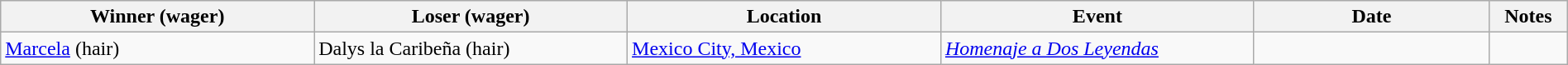<table class="wikitable sortable" width=100%>
<tr>
<th width=20%>Winner (wager)</th>
<th width=20%>Loser (wager)</th>
<th width=20%>Location</th>
<th width=20%>Event</th>
<th width=15%>Date</th>
<th width=5%>Notes</th>
</tr>
<tr>
<td><a href='#'>Marcela</a> (hair)</td>
<td>Dalys la Caribeña (hair)</td>
<td><a href='#'>Mexico City, Mexico</a></td>
<td><em><a href='#'>Homenaje a Dos Leyendas</a></em></td>
<td></td>
<td></td>
</tr>
</table>
